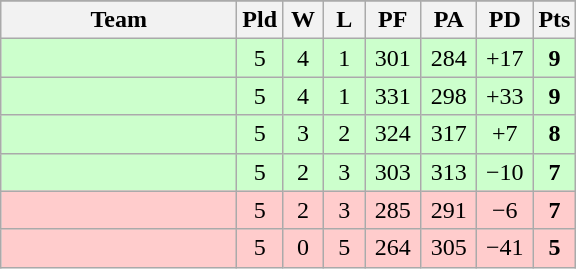<table class=wikitable>
<tr align=center>
</tr>
<tr>
<th width=150>Team</th>
<th width=20>Pld</th>
<th width=20>W</th>
<th width=20>L</th>
<th width=30>PF</th>
<th width=30>PA</th>
<th width=30>PD</th>
<th width=20>Pts</th>
</tr>
<tr align=center bgcolor=ccffcc>
<td align=left></td>
<td>5</td>
<td>4</td>
<td>1</td>
<td>301</td>
<td>284</td>
<td>+17</td>
<td><strong>9</strong></td>
</tr>
<tr align=center bgcolor=ccffcc>
<td align=left></td>
<td>5</td>
<td>4</td>
<td>1</td>
<td>331</td>
<td>298</td>
<td>+33</td>
<td><strong>9</strong></td>
</tr>
<tr align=center bgcolor=ccffcc>
<td align=left></td>
<td>5</td>
<td>3</td>
<td>2</td>
<td>324</td>
<td>317</td>
<td>+7</td>
<td><strong>8</strong></td>
</tr>
<tr align=center bgcolor=ccffcc>
<td align=left></td>
<td>5</td>
<td>2</td>
<td>3</td>
<td>303</td>
<td>313</td>
<td>−10</td>
<td><strong>7</strong></td>
</tr>
<tr align=center bgcolor=ffcccc>
<td align=left></td>
<td>5</td>
<td>2</td>
<td>3</td>
<td>285</td>
<td>291</td>
<td>−6</td>
<td><strong>7</strong></td>
</tr>
<tr align=center bgcolor=ffcccc>
<td align=left></td>
<td>5</td>
<td>0</td>
<td>5</td>
<td>264</td>
<td>305</td>
<td>−41</td>
<td><strong>5</strong></td>
</tr>
</table>
